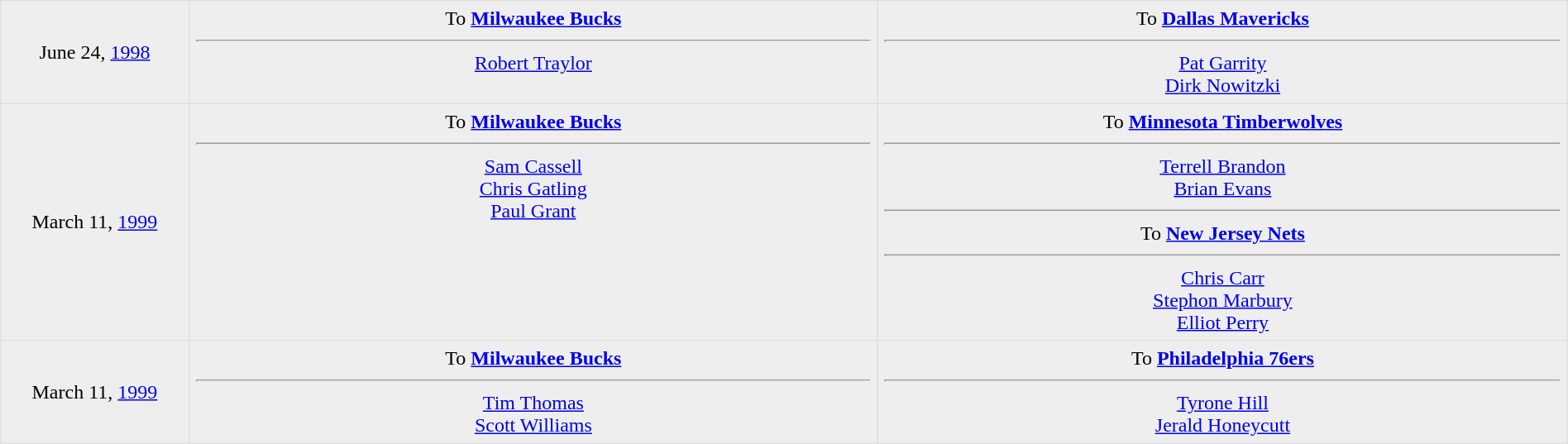<table border=1 style="border-collapse:collapse; text-align: center; width: 100%" bordercolor="#DFDFDF"  cellpadding="5">
<tr bgcolor="eeeeee">
<td style="width:12%">June 24, <a href='#'>1998</a></td>
<td style="width:44%" valign="top">To <strong><a href='#'>Milwaukee Bucks</a></strong><hr><a href='#'>Robert Traylor</a></td>
<td style="width:44%" valign="top">To <strong><a href='#'>Dallas Mavericks</a></strong><hr><a href='#'>Pat Garrity</a><br><a href='#'>Dirk Nowitzki</a></td>
</tr>
<tr bgcolor="eeeeee">
<td style="width:12%">March 11, <a href='#'>1999</a></td>
<td style="width:44%" valign="top">To <strong><a href='#'>Milwaukee Bucks</a></strong><hr><a href='#'>Sam Cassell</a><br><a href='#'>Chris Gatling</a><br><a href='#'>Paul Grant</a></td>
<td style="width:44%" valign="top">To <strong><a href='#'>Minnesota Timberwolves</a></strong><hr><a href='#'>Terrell Brandon</a><br><a href='#'>Brian Evans</a><hr>To <strong><a href='#'>New Jersey Nets</a></strong><hr><a href='#'>Chris Carr</a><br><a href='#'>Stephon Marbury</a><br><a href='#'>Elliot Perry</a></td>
</tr>
<tr bgcolor="eeeeee">
<td style="width:12%">March 11, <a href='#'>1999</a></td>
<td style="width:44%" valign="top">To <strong><a href='#'>Milwaukee Bucks</a></strong><hr><a href='#'>Tim Thomas</a><br><a href='#'>Scott Williams</a></td>
<td style="width:44%" valign="top">To <strong><a href='#'>Philadelphia 76ers</a></strong><hr><a href='#'>Tyrone Hill</a><br><a href='#'>Jerald Honeycutt</a></td>
</tr>
</table>
